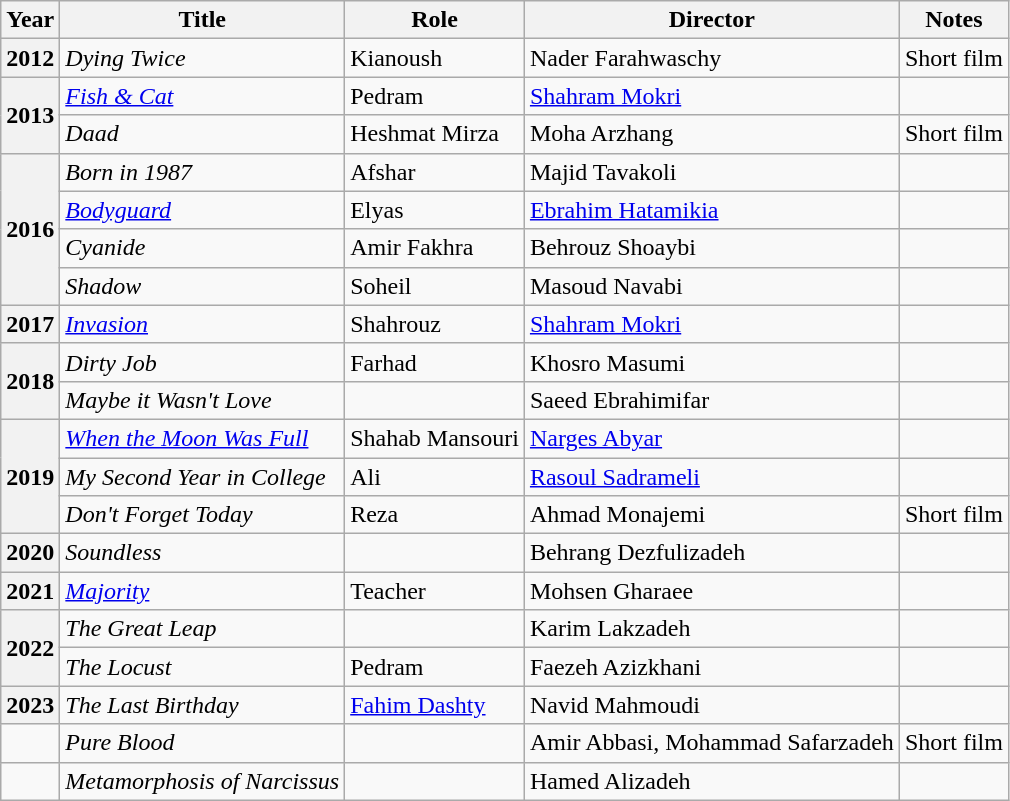<table class="wikitable plainrowheaders sortable"  style=font-size:100%>
<tr>
<th scope="col">Year</th>
<th scope="col">Title</th>
<th scope="col">Role</th>
<th scope="col">Director</th>
<th scope="col" class="unsortable">Notes</th>
</tr>
<tr>
<th scope=row>2012</th>
<td><em>Dying Twice</em></td>
<td>Kianoush</td>
<td>Nader Farahwaschy</td>
<td>Short film</td>
</tr>
<tr>
<th scope=row rowspan="2">2013</th>
<td><em><a href='#'>Fish & Cat</a></em></td>
<td>Pedram</td>
<td><a href='#'>Shahram Mokri</a></td>
<td></td>
</tr>
<tr>
<td><em>Daad</em></td>
<td>Heshmat Mirza</td>
<td>Moha Arzhang</td>
<td>Short film</td>
</tr>
<tr>
<th scope=row rowspan="4">2016</th>
<td><em>Born in 1987</em></td>
<td>Afshar</td>
<td>Majid Tavakoli</td>
<td></td>
</tr>
<tr>
<td><em><a href='#'>Bodyguard</a></em></td>
<td>Elyas</td>
<td><a href='#'>Ebrahim Hatamikia</a></td>
<td></td>
</tr>
<tr>
<td><em>Cyanide</em></td>
<td>Amir Fakhra</td>
<td>Behrouz Shoaybi</td>
<td></td>
</tr>
<tr>
<td><em>Shadow</em></td>
<td>Soheil</td>
<td>Masoud Navabi</td>
<td></td>
</tr>
<tr>
<th scope=row>2017</th>
<td><em><a href='#'>Invasion</a></em></td>
<td>Shahrouz</td>
<td><a href='#'>Shahram Mokri</a></td>
<td></td>
</tr>
<tr>
<th scope=row rowspan="2">2018</th>
<td><em>Dirty Job</em></td>
<td>Farhad</td>
<td>Khosro Masumi</td>
<td></td>
</tr>
<tr>
<td><em>Maybe it Wasn't Love</em></td>
<td></td>
<td>Saeed Ebrahimifar</td>
<td></td>
</tr>
<tr>
<th scope=row rowspan="3">2019</th>
<td><em><a href='#'>When the Moon Was Full</a></em></td>
<td>Shahab Mansouri</td>
<td><a href='#'>Narges Abyar</a></td>
<td></td>
</tr>
<tr>
<td><em>My Second Year in College</em></td>
<td>Ali</td>
<td><a href='#'>Rasoul Sadrameli</a></td>
<td></td>
</tr>
<tr>
<td><em>Don't Forget Today</em></td>
<td>Reza</td>
<td>Ahmad Monajemi</td>
<td>Short film</td>
</tr>
<tr>
<th scope=row>2020</th>
<td><em>Soundless</em></td>
<td></td>
<td>Behrang Dezfulizadeh</td>
<td></td>
</tr>
<tr>
<th scope=row>2021</th>
<td><em><a href='#'>Majority</a></em></td>
<td>Teacher</td>
<td>Mohsen Gharaee</td>
<td></td>
</tr>
<tr>
<th scope=row rowspan="2">2022</th>
<td><em>The Great Leap</em></td>
<td></td>
<td>Karim Lakzadeh</td>
<td></td>
</tr>
<tr>
<td><em>The Locust</em></td>
<td>Pedram</td>
<td>Faezeh Azizkhani</td>
<td></td>
</tr>
<tr>
<th scope=row>2023</th>
<td><em>The Last Birthday</em></td>
<td><a href='#'>Fahim Dashty</a></td>
<td>Navid Mahmoudi</td>
<td></td>
</tr>
<tr>
<td></td>
<td><em>Pure Blood</em></td>
<td></td>
<td>Amir Abbasi, Mohammad Safarzadeh</td>
<td>Short film</td>
</tr>
<tr>
<td></td>
<td><em>Metamorphosis of Narcissus</em></td>
<td></td>
<td>Hamed Alizadeh</td>
<td></td>
</tr>
</table>
